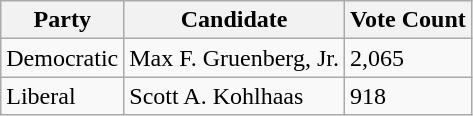<table class="wikitable mw-collapsible">
<tr>
<th>Party</th>
<th>Candidate</th>
<th>Vote Count</th>
</tr>
<tr>
<td>Democratic</td>
<td>Max F. Gruenberg, Jr.</td>
<td>2,065</td>
</tr>
<tr>
<td>Liberal</td>
<td>Scott A. Kohlhaas</td>
<td>918</td>
</tr>
</table>
